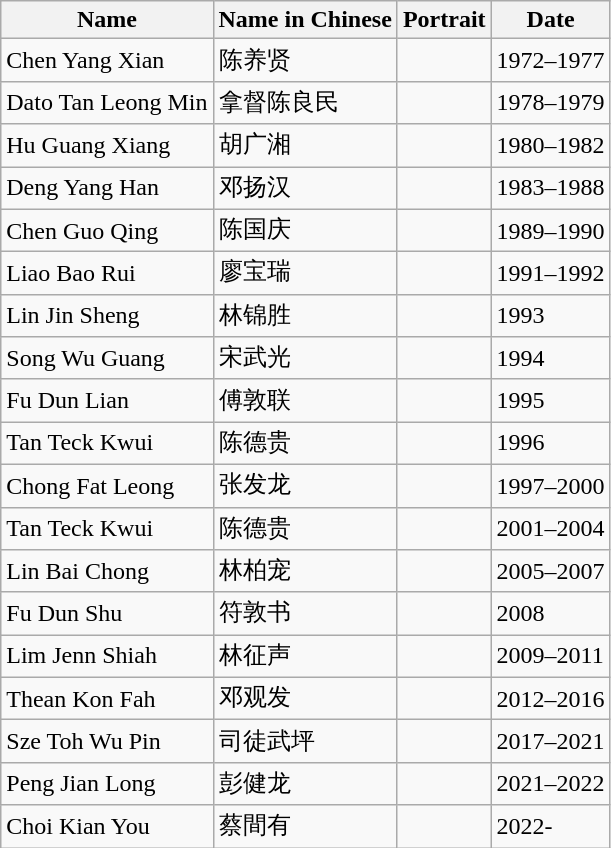<table class="wikitable mw-collapsible">
<tr>
<th>Name</th>
<th>Name in Chinese</th>
<th>Portrait</th>
<th>Date</th>
</tr>
<tr>
<td>Chen Yang Xian</td>
<td>陈养贤</td>
<td></td>
<td>1972–1977</td>
</tr>
<tr>
<td>Dato Tan Leong Min</td>
<td>拿督陈良民</td>
<td></td>
<td>1978–1979</td>
</tr>
<tr>
<td>Hu Guang Xiang</td>
<td>胡广湘</td>
<td></td>
<td>1980–1982</td>
</tr>
<tr>
<td>Deng Yang Han</td>
<td>邓扬汉</td>
<td></td>
<td>1983–1988</td>
</tr>
<tr>
<td>Chen Guo Qing</td>
<td>陈国庆</td>
<td></td>
<td>1989–1990</td>
</tr>
<tr>
<td>Liao Bao Rui</td>
<td>廖宝瑞</td>
<td></td>
<td>1991–1992</td>
</tr>
<tr>
<td>Lin Jin Sheng</td>
<td>林锦胜</td>
<td></td>
<td>1993</td>
</tr>
<tr>
<td>Song Wu Guang</td>
<td>宋武光</td>
<td></td>
<td>1994</td>
</tr>
<tr>
<td>Fu Dun Lian</td>
<td>傅敦联</td>
<td></td>
<td>1995</td>
</tr>
<tr>
<td>Tan Teck Kwui</td>
<td>陈德贵</td>
<td></td>
<td>1996</td>
</tr>
<tr>
<td>Chong Fat Leong</td>
<td>张发龙</td>
<td></td>
<td>1997–2000</td>
</tr>
<tr>
<td>Tan Teck Kwui</td>
<td>陈德贵</td>
<td></td>
<td>2001–2004</td>
</tr>
<tr>
<td>Lin Bai Chong</td>
<td>林柏宠</td>
<td></td>
<td>2005–2007</td>
</tr>
<tr>
<td>Fu Dun Shu</td>
<td>符敦书</td>
<td></td>
<td>2008</td>
</tr>
<tr>
<td>Lim Jenn Shiah</td>
<td>林征声</td>
<td></td>
<td>2009–2011</td>
</tr>
<tr>
<td>Thean Kon Fah</td>
<td>邓观发</td>
<td></td>
<td>2012–2016</td>
</tr>
<tr>
<td>Sze Toh Wu Pin</td>
<td>司徒武坪</td>
<td></td>
<td>2017–2021</td>
</tr>
<tr>
<td>Peng Jian Long</td>
<td>彭健龙</td>
<td></td>
<td>2021–2022</td>
</tr>
<tr>
<td>Choi Kian You</td>
<td>蔡間有</td>
<td></td>
<td>2022-</td>
</tr>
</table>
